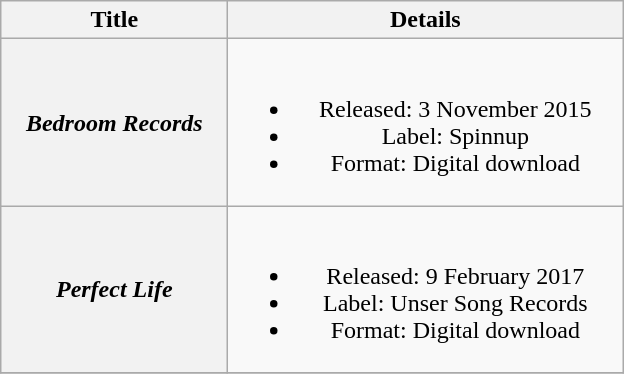<table class="wikitable plainrowheaders" style="text-align:center;">
<tr>
<th scope="col" style="width:9em;">Title</th>
<th scope="col" style="width:16em;">Details</th>
</tr>
<tr>
<th scope="row"><em>Bedroom Records</em></th>
<td><br><ul><li>Released: 3 November 2015</li><li>Label: Spinnup</li><li>Format: Digital download</li></ul></td>
</tr>
<tr>
<th scope="row"><em>Perfect Life</em></th>
<td><br><ul><li>Released: 9 February 2017</li><li>Label: Unser Song Records</li><li>Format: Digital download</li></ul></td>
</tr>
<tr>
</tr>
</table>
